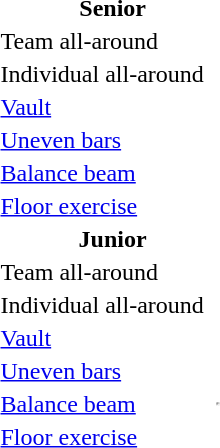<table>
<tr>
<th colspan="4">Senior</th>
</tr>
<tr>
<td>Team all-around</td>
<td><br></td>
<td><br></td>
<td><br></td>
</tr>
<tr>
<td>Individual all-around</td>
<td></td>
<td></td>
<td></td>
</tr>
<tr>
<td><a href='#'>Vault</a></td>
<td></td>
<td></td>
<td></td>
</tr>
<tr>
<td><a href='#'>Uneven bars</a></td>
<td></td>
<td></td>
<td></td>
</tr>
<tr>
<td><a href='#'>Balance beam</a></td>
<td></td>
<td></td>
<td></td>
</tr>
<tr>
<td><a href='#'>Floor exercise</a></td>
<td></td>
<td></td>
<td></td>
</tr>
<tr>
<th colspan="4">Junior</th>
</tr>
<tr>
<td>Team all-around</td>
<td><br></td>
<td><br></td>
<td><br></td>
</tr>
<tr>
<td>Individual all-around</td>
<td></td>
<td></td>
<td></td>
</tr>
<tr>
<td><a href='#'>Vault</a></td>
<td></td>
<td></td>
<td></td>
</tr>
<tr>
<td><a href='#'>Uneven bars</a></td>
<td></td>
<td></td>
<td></td>
</tr>
<tr>
<td><a href='#'>Balance beam</a></td>
<td></td>
<td><hr></td>
<td></td>
</tr>
<tr>
<td><a href='#'>Floor exercise</a></td>
<td></td>
<td></td>
<td></td>
</tr>
</table>
